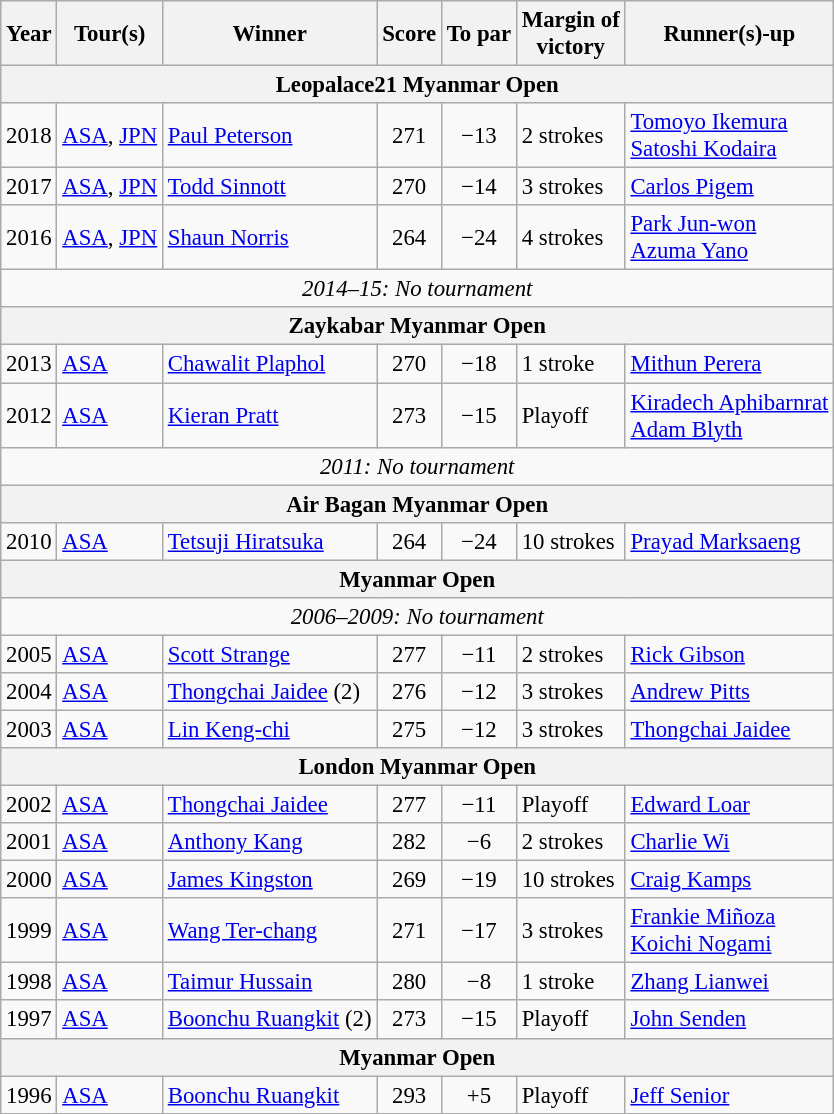<table class=wikitable style="font-size: 95%;">
<tr>
<th>Year</th>
<th>Tour(s)</th>
<th>Winner</th>
<th>Score</th>
<th>To par</th>
<th>Margin of<br>victory</th>
<th>Runner(s)-up</th>
</tr>
<tr>
<th colspan=7>Leopalace21 Myanmar Open</th>
</tr>
<tr>
<td>2018</td>
<td><a href='#'>ASA</a>, <a href='#'>JPN</a></td>
<td> <a href='#'>Paul Peterson</a></td>
<td align=center>271</td>
<td align=center>−13</td>
<td>2 strokes</td>
<td> <a href='#'>Tomoyo Ikemura</a><br> <a href='#'>Satoshi Kodaira</a></td>
</tr>
<tr>
<td>2017</td>
<td><a href='#'>ASA</a>, <a href='#'>JPN</a></td>
<td> <a href='#'>Todd Sinnott</a></td>
<td align=center>270</td>
<td align=center>−14</td>
<td>3 strokes</td>
<td> <a href='#'>Carlos Pigem</a></td>
</tr>
<tr>
<td>2016</td>
<td><a href='#'>ASA</a>, <a href='#'>JPN</a></td>
<td> <a href='#'>Shaun Norris</a></td>
<td align=center>264</td>
<td align=center>−24</td>
<td>4 strokes</td>
<td> <a href='#'>Park Jun-won</a><br> <a href='#'>Azuma Yano</a></td>
</tr>
<tr>
<td colspan=7 align=center><em>2014–15: No tournament</em></td>
</tr>
<tr>
<th colspan=7>Zaykabar Myanmar Open</th>
</tr>
<tr>
<td>2013</td>
<td><a href='#'>ASA</a></td>
<td> <a href='#'>Chawalit Plaphol</a></td>
<td align=center>270</td>
<td align=center>−18</td>
<td>1 stroke</td>
<td> <a href='#'>Mithun Perera</a></td>
</tr>
<tr>
<td>2012</td>
<td><a href='#'>ASA</a></td>
<td> <a href='#'>Kieran Pratt</a></td>
<td align=center>273</td>
<td align=center>−15</td>
<td>Playoff</td>
<td> <a href='#'>Kiradech Aphibarnrat</a><br> <a href='#'>Adam Blyth</a></td>
</tr>
<tr>
<td colspan=7 align=center><em>2011: No tournament</em></td>
</tr>
<tr>
<th colspan=7>Air Bagan Myanmar Open</th>
</tr>
<tr>
<td>2010</td>
<td><a href='#'>ASA</a></td>
<td> <a href='#'>Tetsuji Hiratsuka</a></td>
<td align=center>264</td>
<td align=center>−24</td>
<td>10 strokes</td>
<td> <a href='#'>Prayad Marksaeng</a></td>
</tr>
<tr>
<th colspan=7>Myanmar Open</th>
</tr>
<tr>
<td colspan=7 align=center><em>2006–2009: No tournament</em></td>
</tr>
<tr>
<td>2005</td>
<td><a href='#'>ASA</a></td>
<td> <a href='#'>Scott Strange</a></td>
<td align=center>277</td>
<td align=center>−11</td>
<td>2 strokes</td>
<td> <a href='#'>Rick Gibson</a></td>
</tr>
<tr>
<td>2004</td>
<td><a href='#'>ASA</a></td>
<td> <a href='#'>Thongchai Jaidee</a> (2)</td>
<td align=center>276</td>
<td align=center>−12</td>
<td>3 strokes</td>
<td> <a href='#'>Andrew Pitts</a></td>
</tr>
<tr>
<td>2003</td>
<td><a href='#'>ASA</a></td>
<td> <a href='#'>Lin Keng-chi</a></td>
<td align=center>275</td>
<td align=center>−12</td>
<td>3 strokes</td>
<td> <a href='#'>Thongchai Jaidee</a></td>
</tr>
<tr>
<th colspan=7>London Myanmar Open</th>
</tr>
<tr>
<td>2002</td>
<td><a href='#'>ASA</a></td>
<td> <a href='#'>Thongchai Jaidee</a></td>
<td align=center>277</td>
<td align=center>−11</td>
<td>Playoff</td>
<td> <a href='#'>Edward Loar</a></td>
</tr>
<tr>
<td>2001</td>
<td><a href='#'>ASA</a></td>
<td> <a href='#'>Anthony Kang</a></td>
<td align=center>282</td>
<td align=center>−6</td>
<td>2 strokes</td>
<td> <a href='#'>Charlie Wi</a></td>
</tr>
<tr>
<td>2000</td>
<td><a href='#'>ASA</a></td>
<td> <a href='#'>James Kingston</a></td>
<td align=center>269</td>
<td align=center>−19</td>
<td>10 strokes</td>
<td> <a href='#'>Craig Kamps</a></td>
</tr>
<tr>
<td>1999</td>
<td><a href='#'>ASA</a></td>
<td> <a href='#'>Wang Ter-chang</a></td>
<td align=center>271</td>
<td align=center>−17</td>
<td>3 strokes</td>
<td> <a href='#'>Frankie Miñoza</a><br> <a href='#'>Koichi Nogami</a></td>
</tr>
<tr>
<td>1998</td>
<td><a href='#'>ASA</a></td>
<td> <a href='#'>Taimur Hussain</a></td>
<td align=center>280</td>
<td align=center>−8</td>
<td>1 stroke</td>
<td> <a href='#'>Zhang Lianwei</a></td>
</tr>
<tr>
<td>1997</td>
<td><a href='#'>ASA</a></td>
<td> <a href='#'>Boonchu Ruangkit</a> (2)</td>
<td align=center>273</td>
<td align=center>−15</td>
<td>Playoff</td>
<td> <a href='#'>John Senden</a></td>
</tr>
<tr>
<th colspan=7>Myanmar Open</th>
</tr>
<tr>
<td>1996</td>
<td><a href='#'>ASA</a></td>
<td> <a href='#'>Boonchu Ruangkit</a></td>
<td align=center>293</td>
<td align=center>+5</td>
<td>Playoff</td>
<td> <a href='#'>Jeff Senior</a></td>
</tr>
</table>
